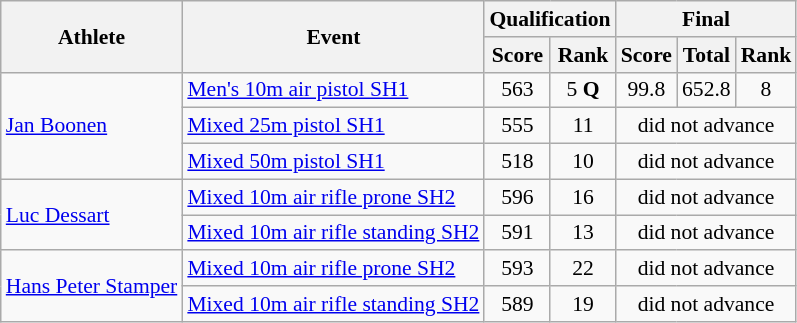<table class=wikitable style="font-size:90%">
<tr>
<th rowspan="2">Athlete</th>
<th rowspan="2">Event</th>
<th colspan="2">Qualification</th>
<th colspan="3">Final</th>
</tr>
<tr>
<th>Score</th>
<th>Rank</th>
<th>Score</th>
<th>Total</th>
<th>Rank</th>
</tr>
<tr>
<td rowspan="3"><a href='#'>Jan Boonen</a></td>
<td><a href='#'>Men's 10m air pistol SH1</a></td>
<td align=center>563</td>
<td align=center>5 <strong>Q</strong></td>
<td align=center>99.8</td>
<td align=center>652.8</td>
<td align=center>8</td>
</tr>
<tr>
<td><a href='#'>Mixed 25m pistol SH1</a></td>
<td align=center>555</td>
<td align=center>11</td>
<td align=center colspan="3">did not advance</td>
</tr>
<tr>
<td><a href='#'>Mixed 50m pistol SH1</a></td>
<td align=center>518</td>
<td align=center>10</td>
<td align=center colspan="3">did not advance</td>
</tr>
<tr>
<td rowspan="2"><a href='#'>Luc Dessart</a></td>
<td><a href='#'>Mixed 10m air rifle prone SH2</a></td>
<td align=center>596</td>
<td align=center>16</td>
<td align=center colspan="3">did not advance</td>
</tr>
<tr>
<td><a href='#'>Mixed 10m air rifle standing SH2</a></td>
<td align=center>591</td>
<td align=center>13</td>
<td align=center colspan="3">did not advance</td>
</tr>
<tr>
<td rowspan="2"><a href='#'>Hans Peter Stamper</a></td>
<td><a href='#'>Mixed 10m air rifle prone SH2</a></td>
<td align=center>593</td>
<td align=center>22</td>
<td align=center colspan="3">did not advance</td>
</tr>
<tr>
<td><a href='#'>Mixed 10m air rifle standing SH2</a></td>
<td align=center>589</td>
<td align=center>19</td>
<td align=center colspan="3">did not advance</td>
</tr>
</table>
